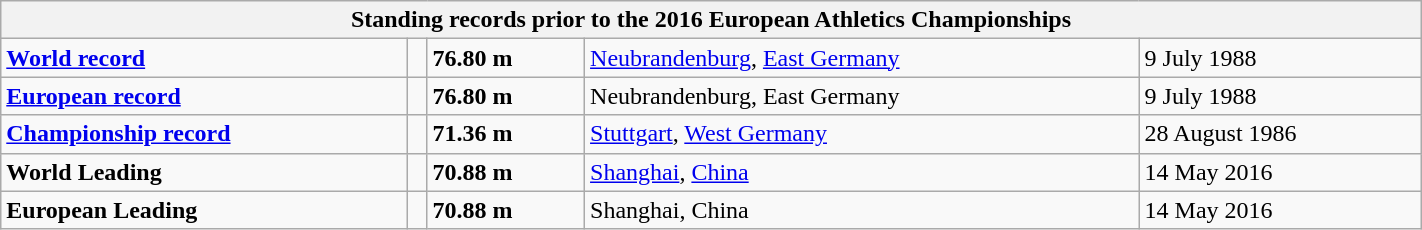<table class="wikitable" width=75%>
<tr>
<th colspan="5">Standing records prior to the 2016 European Athletics Championships</th>
</tr>
<tr>
<td><strong><a href='#'>World record</a></strong></td>
<td></td>
<td><strong>76.80 m</strong></td>
<td><a href='#'>Neubrandenburg</a>, <a href='#'>East Germany</a></td>
<td>9 July 1988</td>
</tr>
<tr>
<td><strong><a href='#'>European record</a></strong></td>
<td></td>
<td><strong>76.80 m</strong></td>
<td>Neubrandenburg, East Germany</td>
<td>9 July 1988</td>
</tr>
<tr>
<td><strong><a href='#'>Championship record</a></strong></td>
<td></td>
<td><strong>71.36 m</strong></td>
<td><a href='#'>Stuttgart</a>, <a href='#'>West Germany</a></td>
<td>28 August 1986</td>
</tr>
<tr>
<td><strong>World Leading</strong></td>
<td></td>
<td><strong>70.88 m</strong></td>
<td><a href='#'>Shanghai</a>, <a href='#'>China</a></td>
<td>14 May 2016</td>
</tr>
<tr>
<td><strong>European Leading</strong></td>
<td></td>
<td><strong>70.88 m</strong></td>
<td>Shanghai, China</td>
<td>14 May 2016</td>
</tr>
</table>
